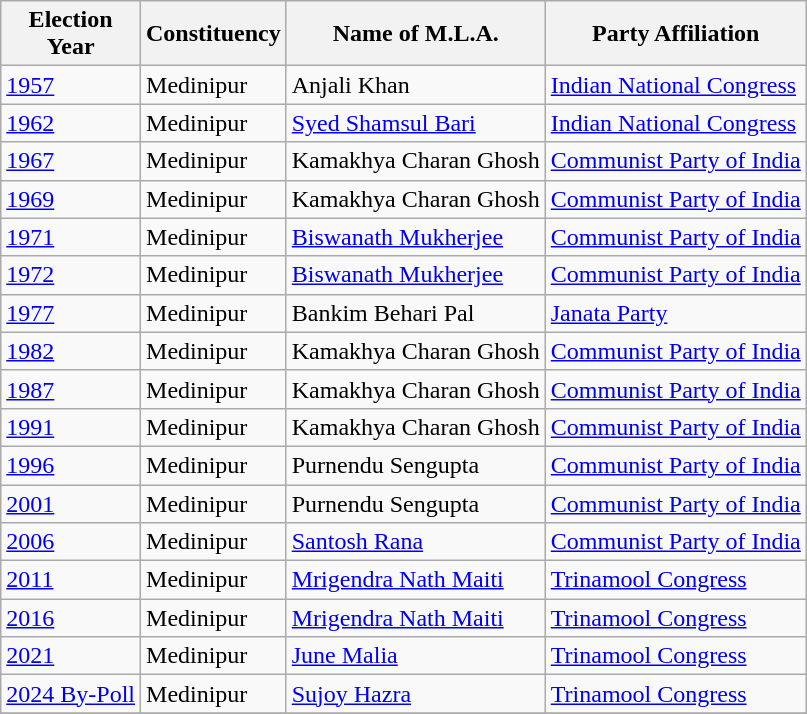<table class="wikitable sortable"ìÍĦĤĠčw>
<tr>
<th>Election<br> Year</th>
<th>Constituency</th>
<th>Name of M.L.A.</th>
<th>Party Affiliation</th>
</tr>
<tr>
<td><a href='#'>1957</a></td>
<td>Medinipur</td>
<td>Anjali Khan</td>
<td><a href='#'>Indian National Congress</a></td>
</tr>
<tr>
<td><a href='#'>1962</a></td>
<td>Medinipur</td>
<td><a href='#'>Syed Shamsul Bari</a></td>
<td><a href='#'>Indian National Congress</a></td>
</tr>
<tr>
<td><a href='#'>1967</a></td>
<td>Medinipur</td>
<td>Kamakhya Charan Ghosh</td>
<td><a href='#'>Communist Party of India</a></td>
</tr>
<tr>
<td><a href='#'>1969</a></td>
<td>Medinipur</td>
<td>Kamakhya Charan Ghosh</td>
<td><a href='#'>Communist Party of India</a></td>
</tr>
<tr>
<td><a href='#'>1971</a></td>
<td>Medinipur</td>
<td><a href='#'>Biswanath Mukherjee</a></td>
<td><a href='#'>Communist Party of India</a></td>
</tr>
<tr>
<td><a href='#'>1972</a></td>
<td>Medinipur</td>
<td><a href='#'>Biswanath Mukherjee</a></td>
<td><a href='#'>Communist Party of India</a></td>
</tr>
<tr>
<td><a href='#'>1977</a></td>
<td>Medinipur</td>
<td>Bankim Behari Pal</td>
<td><a href='#'>Janata Party</a></td>
</tr>
<tr>
<td><a href='#'>1982</a></td>
<td>Medinipur</td>
<td>Kamakhya Charan Ghosh</td>
<td><a href='#'>Communist Party of India</a></td>
</tr>
<tr>
<td><a href='#'>1987</a></td>
<td>Medinipur</td>
<td>Kamakhya Charan Ghosh</td>
<td><a href='#'>Communist Party of India</a></td>
</tr>
<tr>
<td><a href='#'>1991</a></td>
<td>Medinipur</td>
<td>Kamakhya Charan Ghosh</td>
<td><a href='#'>Communist Party of India</a></td>
</tr>
<tr>
<td><a href='#'>1996</a></td>
<td>Medinipur</td>
<td>Purnendu Sengupta</td>
<td><a href='#'>Communist Party of India</a></td>
</tr>
<tr>
<td><a href='#'>2001</a></td>
<td>Medinipur</td>
<td>Purnendu Sengupta</td>
<td><a href='#'>Communist Party of India</a></td>
</tr>
<tr>
<td><a href='#'>2006</a></td>
<td>Medinipur</td>
<td><a href='#'>Santosh Rana</a></td>
<td><a href='#'>Communist Party of India</a></td>
</tr>
<tr>
<td><a href='#'>2011</a></td>
<td>Medinipur</td>
<td><a href='#'>Mrigendra Nath Maiti</a></td>
<td><a href='#'>Trinamool Congress</a></td>
</tr>
<tr>
<td><a href='#'>2016</a></td>
<td>Medinipur</td>
<td><a href='#'>Mrigendra Nath Maiti</a></td>
<td><a href='#'>Trinamool Congress</a></td>
</tr>
<tr>
<td><a href='#'>2021</a></td>
<td>Medinipur</td>
<td><a href='#'>June Malia</a></td>
<td><a href='#'>Trinamool Congress</a></td>
</tr>
<tr>
<td><a href='#'>2024 By-Poll</a></td>
<td>Medinipur</td>
<td><a href='#'>Sujoy Hazra</a></td>
<td><a href='#'>Trinamool Congress</a></td>
</tr>
<tr>
</tr>
</table>
